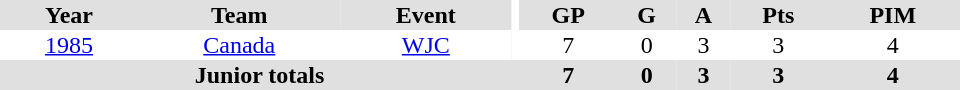<table border="0" cellpadding="1" cellspacing="0" ID="Table3" style="text-align:center; width:40em">
<tr bgcolor="#e0e0e0">
<th>Year</th>
<th>Team</th>
<th>Event</th>
<th rowspan="102" bgcolor="#ffffff"></th>
<th>GP</th>
<th>G</th>
<th>A</th>
<th>Pts</th>
<th>PIM</th>
</tr>
<tr>
<td><a href='#'>1985</a></td>
<td><a href='#'>Canada</a></td>
<td><a href='#'>WJC</a></td>
<td>7</td>
<td>0</td>
<td>3</td>
<td>3</td>
<td>4</td>
</tr>
<tr bgcolor="#e0e0e0">
<th colspan="4">Junior totals</th>
<th>7</th>
<th>0</th>
<th>3</th>
<th>3</th>
<th>4</th>
</tr>
</table>
